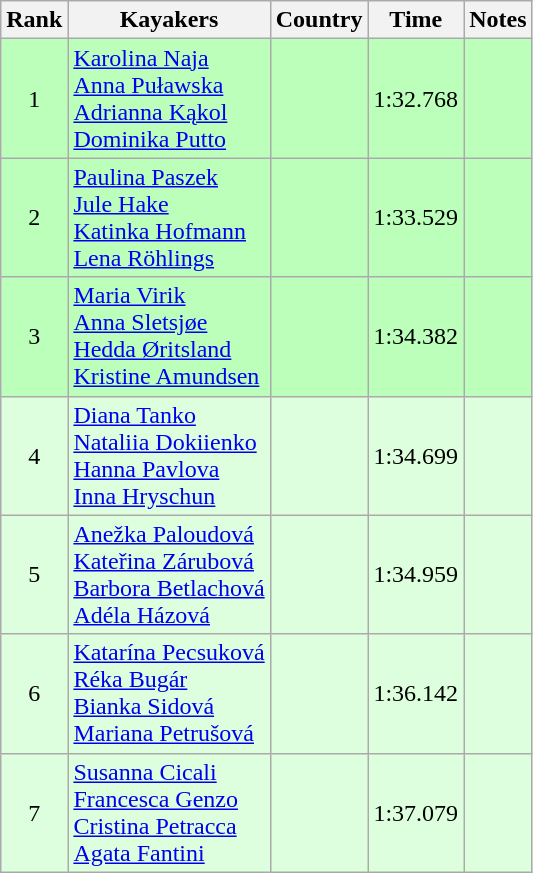<table class="wikitable" style="text-align:center">
<tr>
<th>Rank</th>
<th>Kayakers</th>
<th>Country</th>
<th>Time</th>
<th>Notes</th>
</tr>
<tr bgcolor=bbffbb>
<td>1</td>
<td align=left><a href='#'>Karolina Naja</a><br><a href='#'>Anna Puławska</a><br><a href='#'>Adrianna Kąkol</a><br><a href='#'>Dominika Putto</a></td>
<td align=left></td>
<td>1:32.768</td>
<td></td>
</tr>
<tr bgcolor=bbffbb>
<td>2</td>
<td align=left><a href='#'>Paulina Paszek</a><br><a href='#'>Jule Hake</a><br><a href='#'>Katinka Hofmann</a><br><a href='#'>Lena Röhlings</a></td>
<td align=left></td>
<td>1:33.529</td>
<td></td>
</tr>
<tr bgcolor=bbffbb>
<td>3</td>
<td align=left><a href='#'>Maria Virik</a><br><a href='#'>Anna Sletsjøe</a><br><a href='#'>Hedda Øritsland</a><br><a href='#'>Kristine Amundsen</a></td>
<td align=left></td>
<td>1:34.382</td>
<td></td>
</tr>
<tr bgcolor=ddffdd>
<td>4</td>
<td align=left><a href='#'>Diana Tanko</a><br><a href='#'>Nataliia Dokiienko</a><br><a href='#'>Hanna Pavlova</a><br><a href='#'>Inna Hryschun</a></td>
<td align=left></td>
<td>1:34.699</td>
<td></td>
</tr>
<tr bgcolor=ddffdd>
<td>5</td>
<td align=left><a href='#'>Anežka Paloudová</a><br><a href='#'>Kateřina Zárubová</a><br><a href='#'>Barbora Betlachová</a><br><a href='#'>Adéla Házová</a></td>
<td align=left></td>
<td>1:34.959</td>
<td></td>
</tr>
<tr bgcolor=ddffdd>
<td>6</td>
<td align=left><a href='#'>Katarína Pecsuková</a><br><a href='#'>Réka Bugár</a><br><a href='#'>Bianka Sidová</a><br><a href='#'>Mariana Petrušová</a></td>
<td align=left></td>
<td>1:36.142</td>
<td></td>
</tr>
<tr bgcolor=ddffdd>
<td>7</td>
<td align=left><a href='#'>Susanna Cicali</a><br><a href='#'>Francesca Genzo</a><br><a href='#'>Cristina Petracca</a><br><a href='#'>Agata Fantini</a></td>
<td align=left></td>
<td>1:37.079</td>
<td></td>
</tr>
</table>
